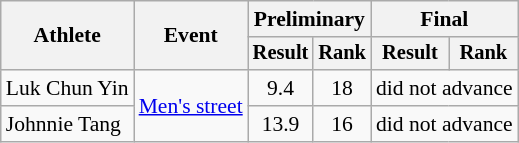<table class=wikitable style=font-size:90%;text-align:center>
<tr>
<th rowspan=2>Athlete</th>
<th rowspan=2>Event</th>
<th colspan=2>Preliminary</th>
<th colspan=2>Final</th>
</tr>
<tr style="font-size:95%">
<th>Result</th>
<th>Rank</th>
<th>Result</th>
<th>Rank</th>
</tr>
<tr>
<td align=left>Luk Chun Yin</td>
<td align=left rowspan=2><a href='#'>Men's street</a></td>
<td>9.4</td>
<td>18</td>
<td colspan=2>did not advance</td>
</tr>
<tr>
<td align=left>Johnnie Tang</td>
<td>13.9</td>
<td>16</td>
<td colspan=2>did not advance</td>
</tr>
</table>
